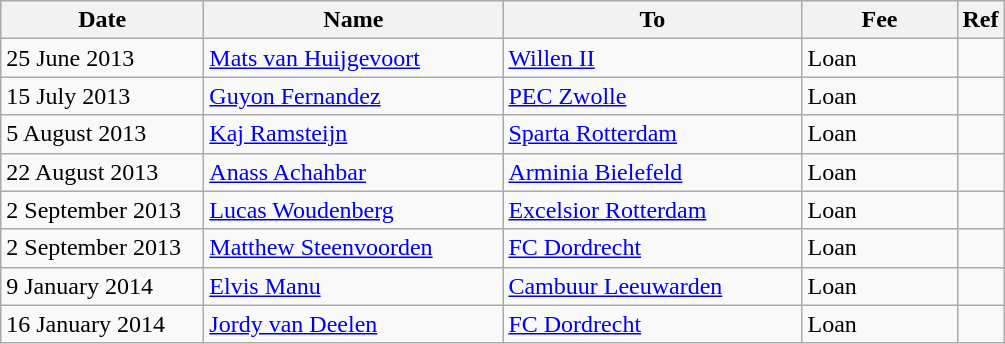<table class="wikitable sortable plainrowheaders">
<tr>
<th scope=col style="width:8em;">Date</th>
<th scope=col style="width:12em;">Name</th>
<th scope=col style="width:12em;">To</th>
<th scope=col style="width:6em;">Fee</th>
<th scope=col class=unsortable>Ref</th>
</tr>
<tr>
<td>25 June 2013</td>
<td><a href='#'>Mats van Huijgevoort</a></td>
<td><a href='#'>Willen II</a></td>
<td>Loan</td>
<td></td>
</tr>
<tr>
<td>15 July 2013</td>
<td><a href='#'>Guyon Fernandez</a></td>
<td><a href='#'>PEC Zwolle</a></td>
<td>Loan</td>
<td></td>
</tr>
<tr>
<td>5 August 2013</td>
<td><a href='#'>Kaj Ramsteijn</a></td>
<td><a href='#'>Sparta Rotterdam</a></td>
<td>Loan</td>
<td></td>
</tr>
<tr>
<td>22 August 2013</td>
<td><a href='#'>Anass Achahbar</a></td>
<td><a href='#'>Arminia Bielefeld</a></td>
<td>Loan</td>
<td></td>
</tr>
<tr>
<td>2 September 2013</td>
<td><a href='#'>Lucas Woudenberg</a></td>
<td><a href='#'>Excelsior Rotterdam</a></td>
<td>Loan</td>
<td></td>
</tr>
<tr>
<td>2 September 2013</td>
<td><a href='#'>Matthew Steenvoorden</a></td>
<td><a href='#'>FC Dordrecht</a></td>
<td>Loan</td>
<td></td>
</tr>
<tr>
<td>9 January 2014</td>
<td><a href='#'>Elvis Manu</a></td>
<td><a href='#'>Cambuur Leeuwarden</a></td>
<td>Loan</td>
<td></td>
</tr>
<tr>
<td>16 January 2014</td>
<td><a href='#'>Jordy van Deelen</a></td>
<td><a href='#'>FC Dordrecht</a></td>
<td>Loan</td>
<td></td>
</tr>
</table>
